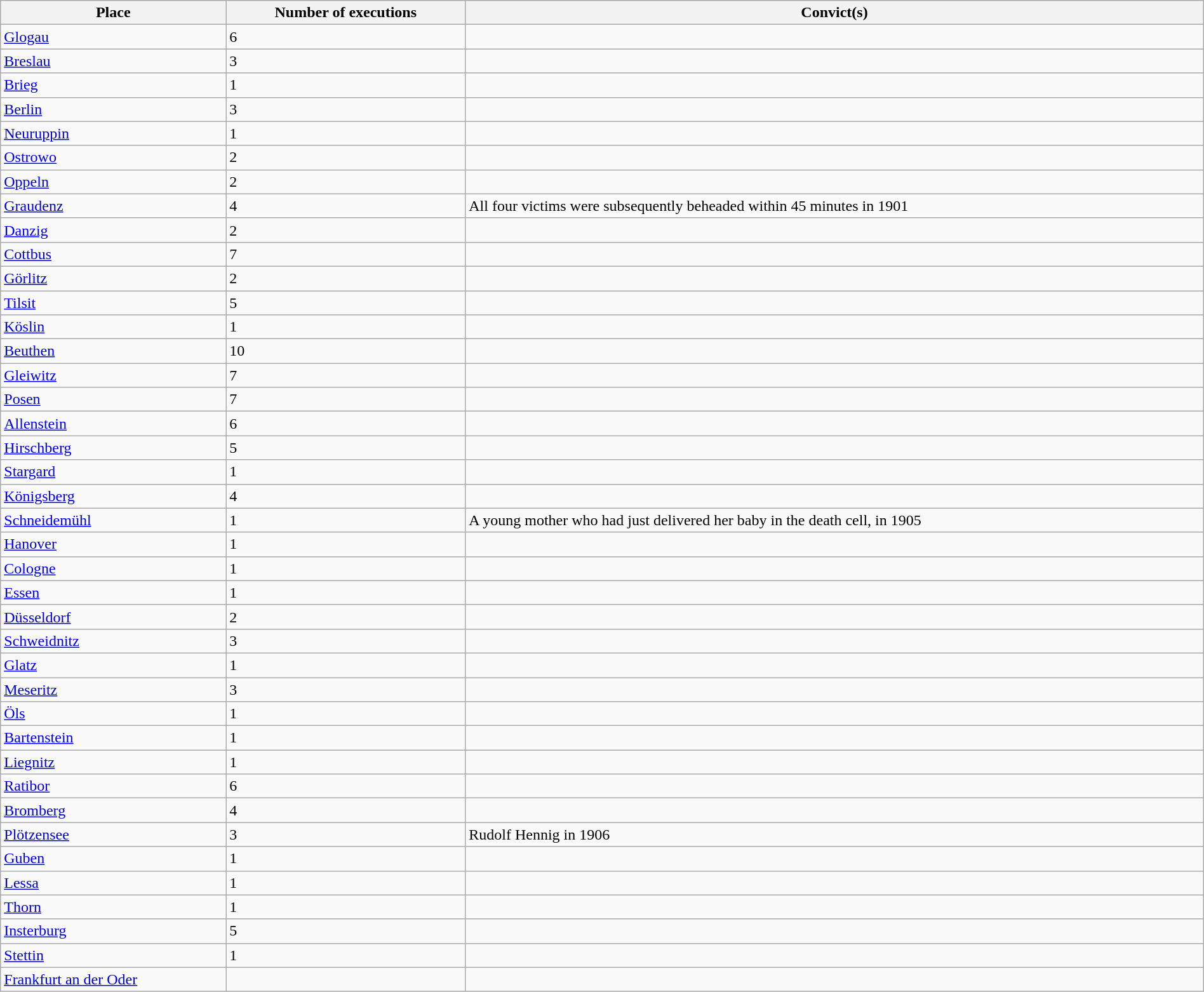<table class="wikitable sortable" width="100%">
<tr>
<th class="sortable">Place</th>
<th class="sortable">Number of executions</th>
<th class="unsortable">Convict(s)</th>
</tr>
<tr>
<td><a href='#'>Glogau</a></td>
<td>6</td>
<td></td>
</tr>
<tr>
<td><a href='#'>Breslau</a></td>
<td>3</td>
<td></td>
</tr>
<tr>
<td><a href='#'>Brieg</a></td>
<td>1</td>
<td></td>
</tr>
<tr>
<td><a href='#'>Berlin</a></td>
<td>3</td>
<td></td>
</tr>
<tr>
<td><a href='#'>Neuruppin</a></td>
<td>1</td>
<td></td>
</tr>
<tr>
<td><a href='#'>Ostrowo</a></td>
<td>2</td>
<td></td>
</tr>
<tr>
<td><a href='#'>Oppeln</a></td>
<td>2</td>
<td></td>
</tr>
<tr>
<td><a href='#'>Graudenz</a></td>
<td>4</td>
<td>All four victims were subsequently beheaded within 45 minutes in 1901</td>
</tr>
<tr>
<td><a href='#'>Danzig</a></td>
<td>2</td>
<td></td>
</tr>
<tr>
<td><a href='#'>Cottbus</a></td>
<td>7</td>
<td></td>
</tr>
<tr>
<td><a href='#'>Görlitz</a></td>
<td>2</td>
<td></td>
</tr>
<tr>
<td><a href='#'>Tilsit</a></td>
<td>5</td>
<td></td>
</tr>
<tr>
<td><a href='#'>Köslin</a></td>
<td>1</td>
<td></td>
</tr>
<tr>
<td><a href='#'>Beuthen</a></td>
<td>10</td>
<td></td>
</tr>
<tr>
<td><a href='#'>Gleiwitz</a></td>
<td>7</td>
<td></td>
</tr>
<tr>
<td><a href='#'>Posen</a></td>
<td>7</td>
<td></td>
</tr>
<tr>
<td><a href='#'>Allenstein</a></td>
<td>6</td>
<td></td>
</tr>
<tr>
<td><a href='#'>Hirschberg</a></td>
<td>5</td>
<td></td>
</tr>
<tr>
<td><a href='#'>Stargard</a></td>
<td>1</td>
<td></td>
</tr>
<tr>
<td><a href='#'>Königsberg</a></td>
<td>4</td>
<td></td>
</tr>
<tr>
<td><a href='#'>Schneidemühl</a></td>
<td>1</td>
<td>A young mother who had just delivered her baby in the death cell, in 1905</td>
</tr>
<tr>
<td><a href='#'>Hanover</a></td>
<td>1</td>
<td></td>
</tr>
<tr>
<td><a href='#'>Cologne</a></td>
<td>1</td>
<td></td>
</tr>
<tr>
<td><a href='#'>Essen</a></td>
<td>1</td>
<td></td>
</tr>
<tr>
<td><a href='#'>Düsseldorf</a></td>
<td>2</td>
<td></td>
</tr>
<tr>
<td><a href='#'>Schweidnitz</a></td>
<td>3</td>
<td></td>
</tr>
<tr>
<td><a href='#'>Glatz</a></td>
<td>1</td>
<td></td>
</tr>
<tr>
<td><a href='#'>Meseritz</a></td>
<td>3</td>
<td></td>
</tr>
<tr>
<td><a href='#'>Öls</a></td>
<td>1</td>
<td></td>
</tr>
<tr>
<td><a href='#'>Bartenstein</a></td>
<td>1</td>
<td></td>
</tr>
<tr>
<td><a href='#'>Liegnitz</a></td>
<td>1</td>
<td></td>
</tr>
<tr>
<td><a href='#'>Ratibor</a></td>
<td>6</td>
<td></td>
</tr>
<tr>
<td><a href='#'>Bromberg</a></td>
<td>4</td>
<td></td>
</tr>
<tr>
<td><a href='#'>Plötzensee</a></td>
<td>3</td>
<td>Rudolf Hennig in 1906</td>
</tr>
<tr>
<td><a href='#'>Guben</a></td>
<td>1</td>
<td></td>
</tr>
<tr>
<td><a href='#'>Lessa</a></td>
<td>1</td>
<td></td>
</tr>
<tr>
<td><a href='#'>Thorn</a></td>
<td>1</td>
<td></td>
</tr>
<tr>
<td><a href='#'>Insterburg</a></td>
<td>5</td>
<td></td>
</tr>
<tr>
<td><a href='#'>Stettin</a></td>
<td>1</td>
<td></td>
</tr>
<tr>
<td><a href='#'>Frankfurt an der Oder</a></td>
<td></td>
<td></td>
</tr>
</table>
